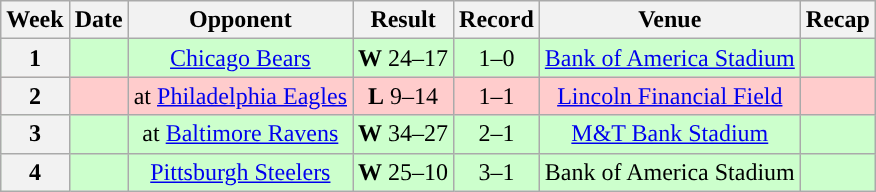<table class="wikitable" style="text-align:center">
<tr>
<th>Week</th>
<th>Date</th>
<th>Opponent</th>
<th>Result</th>
<th>Record</th>
<th>Venue</th>
<th>Recap</th>
</tr>
<tr style="background:#cfc">
<th>1</th>
<td></td>
<td><a href='#'>Chicago Bears</a></td>
<td><strong>W</strong> 24–17</td>
<td>1–0</td>
<td><a href='#'>Bank of America Stadium</a></td>
<td></td>
</tr>
<tr style="background:#fcc">
<th>2</th>
<td></td>
<td>at <a href='#'>Philadelphia Eagles</a></td>
<td><strong>L</strong> 9–14</td>
<td>1–1</td>
<td><a href='#'>Lincoln Financial Field</a></td>
<td></td>
</tr>
<tr style="background:#cfc">
<th>3</th>
<td></td>
<td>at <a href='#'>Baltimore Ravens</a></td>
<td><strong>W</strong> 34–27</td>
<td>2–1</td>
<td><a href='#'>M&T Bank Stadium</a></td>
<td></td>
</tr>
<tr style="background:#cfc">
<th>4</th>
<td></td>
<td><a href='#'>Pittsburgh Steelers</a></td>
<td><strong>W</strong> 25–10</td>
<td>3–1</td>
<td>Bank of America Stadium</td>
<td></td>
</tr>
</table>
